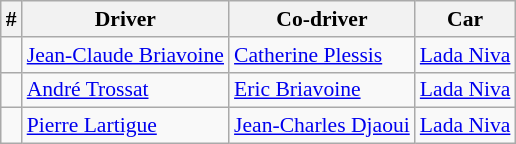<table class="wikitable" style="font-size:90%">
<tr>
<th>#</th>
<th>Driver</th>
<th>Co-driver</th>
<th>Car</th>
</tr>
<tr>
<td></td>
<td> <a href='#'>Jean-Claude Briavoine</a></td>
<td> <a href='#'>Catherine Plessis</a></td>
<td><a href='#'>Lada Niva</a></td>
</tr>
<tr>
<td></td>
<td> <a href='#'>André Trossat</a></td>
<td> <a href='#'>Eric Briavoine</a></td>
<td><a href='#'>Lada Niva</a></td>
</tr>
<tr>
<td></td>
<td> <a href='#'>Pierre Lartigue</a></td>
<td> <a href='#'>Jean-Charles Djaoui</a></td>
<td><a href='#'>Lada Niva</a></td>
</tr>
</table>
